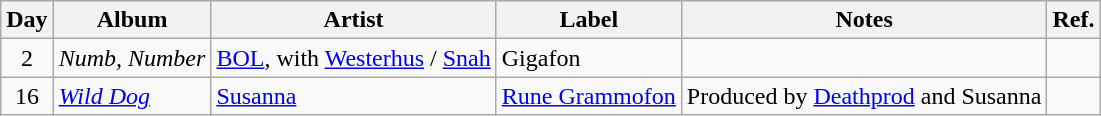<table class="wikitable">
<tr>
<th>Day</th>
<th>Album</th>
<th>Artist</th>
<th>Label</th>
<th>Notes</th>
<th>Ref.</th>
</tr>
<tr>
<td rowspan="1" style="text-align:center;">2</td>
<td><em>Numb, Number</em></td>
<td><a href='#'>BOL</a>, with <a href='#'>Westerhus</a> / <a href='#'>Snah</a></td>
<td>Gigafon</td>
<td></td>
<td style="text-align:center;"></td>
</tr>
<tr>
<td rowspan="1" style="text-align:center;">16</td>
<td><em><a href='#'>Wild Dog</a></em></td>
<td><a href='#'>Susanna</a></td>
<td><a href='#'>Rune Grammofon</a></td>
<td>Produced by <a href='#'>Deathprod</a> and Susanna</td>
<td style="text-align:center;"></td>
</tr>
</table>
